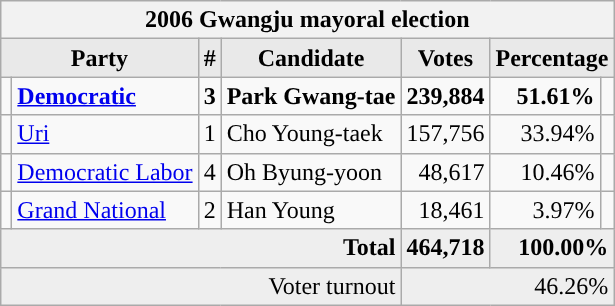<table class="wikitable">
<tr>
<th colspan="7">2006 Gwangju mayoral election</th>
</tr>
<tr>
<th style="background-color:#E9E9E9" colspan=2>Party</th>
<th style="background-color:#E9E9E9">#</th>
<th style="background-color:#E9E9E9">Candidate</th>
<th style="background-color:#E9E9E9">Votes</th>
<th style="background-color:#E9E9E9" colspan=2>Percentage</th>
</tr>
<tr style="font-weight:bold">
<td></td>
<td align=left><a href='#'>Democratic</a></td>
<td align=center>3</td>
<td align=left>Park Gwang-tae</td>
<td align=right>239,884</td>
<td align=right>51.61%</td>
<td align=right></td>
</tr>
<tr>
<td></td>
<td align=left><a href='#'>Uri</a></td>
<td align=center>1</td>
<td align=left>Cho Young-taek</td>
<td align=right>157,756</td>
<td align=right>33.94%</td>
<td align=right></td>
</tr>
<tr>
<td></td>
<td align=left><a href='#'>Democratic Labor</a></td>
<td align=center>4</td>
<td align=left>Oh Byung-yoon</td>
<td align=right>48,617</td>
<td align=right>10.46%</td>
<td align=right></td>
</tr>
<tr>
<td></td>
<td align=left><a href='#'>Grand National</a></td>
<td align=center>2</td>
<td align=left>Han Young</td>
<td align=right>18,461</td>
<td align=right>3.97%</td>
<td align=right></td>
</tr>
<tr bgcolor="#EEEEEE" style="font-weight:bold">
<td colspan="4" align=right>Total</td>
<td align=right>464,718</td>
<td align=right colspan=2>100.00%</td>
</tr>
<tr bgcolor="#EEEEEE">
<td colspan="4" align="right">Voter turnout</td>
<td colspan="3" align="right">46.26%</td>
</tr>
</table>
